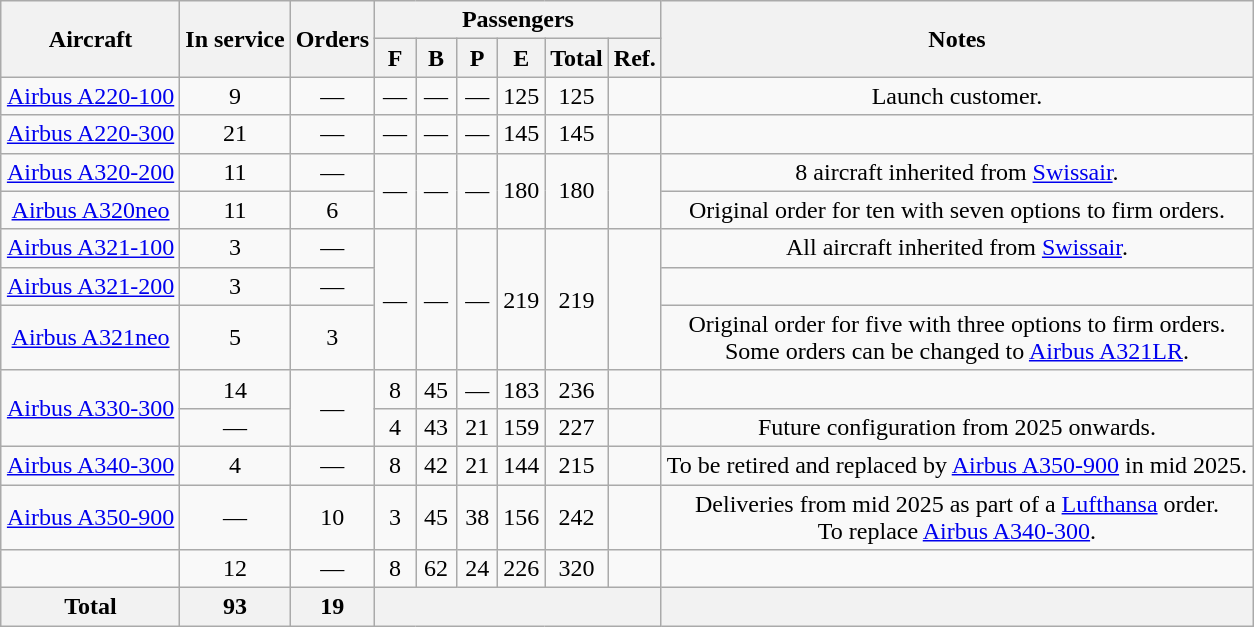<table class="wikitable" style="border-collapse:collapse;text-align:center;margin:auto;">
<tr>
<th rowspan="2">Aircraft</th>
<th rowspan="2">In service</th>
<th rowspan="2">Orders</th>
<th colspan="6">Passengers</th>
<th rowspan="2">Notes</th>
</tr>
<tr>
<th style="width:20px;"><abbr>F</abbr></th>
<th style="width:20px;"><abbr>B</abbr></th>
<th style="width:20px;"><abbr>P</abbr></th>
<th style="width:20px;"><abbr>E</abbr></th>
<th>Total</th>
<th>Ref.</th>
</tr>
<tr>
<td><a href='#'>Airbus A220-100</a></td>
<td>9</td>
<td>—</td>
<td>—</td>
<td>—</td>
<td>—</td>
<td>125</td>
<td>125</td>
<td></td>
<td>Launch customer.</td>
</tr>
<tr>
<td><a href='#'>Airbus A220-300</a></td>
<td>21</td>
<td>—</td>
<td>—</td>
<td>—</td>
<td>—</td>
<td>145</td>
<td>145</td>
<td></td>
<td></td>
</tr>
<tr>
<td><a href='#'>Airbus A320-200</a></td>
<td>11</td>
<td>—</td>
<td rowspan="2">—</td>
<td rowspan="2">—</td>
<td rowspan="2">—</td>
<td rowspan="2">180</td>
<td rowspan="2">180</td>
<td rowspan="2"></td>
<td>8 aircraft inherited from <a href='#'>Swissair</a>.</td>
</tr>
<tr>
<td><a href='#'>Airbus A320neo</a></td>
<td>11</td>
<td>6</td>
<td>Original order for ten with seven options to firm orders.</td>
</tr>
<tr>
<td><a href='#'>Airbus A321-100</a></td>
<td>3</td>
<td>—</td>
<td rowspan="3">—</td>
<td rowspan="3">—</td>
<td rowspan="3">—</td>
<td rowspan="3">219</td>
<td rowspan="3">219</td>
<td rowspan="3"></td>
<td>All aircraft inherited from <a href='#'>Swissair</a>.</td>
</tr>
<tr>
<td><a href='#'>Airbus A321-200</a></td>
<td>3</td>
<td>—</td>
<td></td>
</tr>
<tr>
<td><a href='#'>Airbus A321neo</a></td>
<td>5</td>
<td>3</td>
<td>Original order for five with three options to firm orders.<br>Some orders can be changed to <a href='#'>Airbus A321LR</a>.</td>
</tr>
<tr>
<td rowspan="2"><a href='#'>Airbus A330-300</a></td>
<td>14</td>
<td rowspan="2">—</td>
<td>8</td>
<td>45</td>
<td>—</td>
<td>183</td>
<td>236</td>
<td></td>
<td></td>
</tr>
<tr>
<td>—</td>
<td>4</td>
<td>43</td>
<td>21</td>
<td>159</td>
<td>227</td>
<td></td>
<td>Future configuration from 2025 onwards.</td>
</tr>
<tr>
<td><a href='#'>Airbus A340-300</a></td>
<td>4</td>
<td>—</td>
<td>8</td>
<td>42</td>
<td>21</td>
<td>144</td>
<td>215</td>
<td></td>
<td>To be retired and replaced by <a href='#'>Airbus A350-900</a> in mid 2025.</td>
</tr>
<tr>
<td><a href='#'>Airbus A350-900</a></td>
<td>—</td>
<td>10</td>
<td>3</td>
<td>45</td>
<td>38</td>
<td>156</td>
<td>242</td>
<td></td>
<td>Deliveries from mid 2025 as part of a <a href='#'>Lufthansa</a> order. <br> To replace <a href='#'>Airbus A340-300</a>.</td>
</tr>
<tr>
<td></td>
<td>12</td>
<td>—</td>
<td>8</td>
<td>62</td>
<td>24</td>
<td>226</td>
<td>320</td>
<td></td>
<td></td>
</tr>
<tr>
<th>Total</th>
<th>93</th>
<th>19</th>
<th colspan=6></th>
<th></th>
</tr>
</table>
